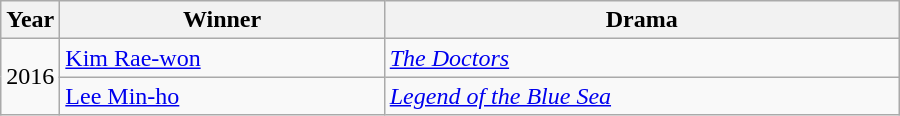<table class="wikitable" style="width:600px">
<tr>
<th width=10>Year</th>
<th>Winner</th>
<th>Drama</th>
</tr>
<tr>
<td rowspan=2>2016</td>
<td><a href='#'>Kim Rae-won</a></td>
<td><em><a href='#'>The Doctors</a></em></td>
</tr>
<tr>
<td><a href='#'>Lee Min-ho</a></td>
<td><em><a href='#'>Legend of the Blue Sea</a></em></td>
</tr>
</table>
